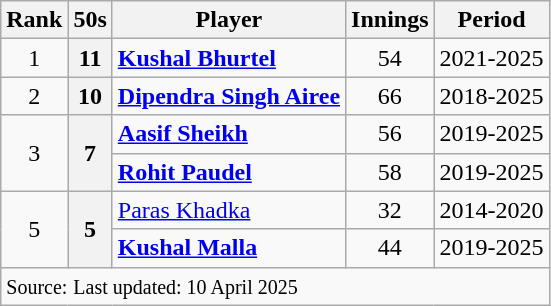<table class="wikitable sortable">
<tr>
<th scope=col>Rank</th>
<th scope=col>50s</th>
<th scope=col>Player</th>
<th scope=col>Innings</th>
<th scope=col>Period</th>
</tr>
<tr>
<td align="center">1</td>
<th scope="row" style="text-align:center;">11</th>
<td><strong><a href='#'>Kushal Bhurtel</a></strong></td>
<td align=center>54</td>
<td>2021-2025</td>
</tr>
<tr>
<td align="center">2</td>
<th scope="row" style="text-align:center;">10</th>
<td><strong><a href='#'>Dipendra Singh Airee</a></strong></td>
<td align=center>66</td>
<td>2018-2025</td>
</tr>
<tr>
<td align="center" rowspan="2">3</td>
<th rowspan="2" scope="row" style="text-align:center;">7</th>
<td><strong><a href='#'>Aasif Sheikh</a></strong></td>
<td align="center">56</td>
<td>2019-2025</td>
</tr>
<tr>
<td><strong><a href='#'>Rohit Paudel</a></strong></td>
<td align="center">58</td>
<td>2019-2025</td>
</tr>
<tr>
<td align=center rowspan=2>5</td>
<th scope=row style=text-align:center; rowspan=2>5</th>
<td><a href='#'>Paras Khadka</a></td>
<td align=center>32</td>
<td>2014-2020</td>
</tr>
<tr>
<td><strong><a href='#'>Kushal Malla</a></strong></td>
<td align=center>44</td>
<td>2019-2025</td>
</tr>
<tr>
<td colspan="5"><small>Source:</small>  <small>Last updated: 10 April 2025</small></td>
</tr>
</table>
